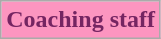<table class="wikitable">
<tr>
<th style="background:#FC95C0; color:#752562;" scope="col" colspan="2">Coaching staff<br></th>
</tr>
</table>
